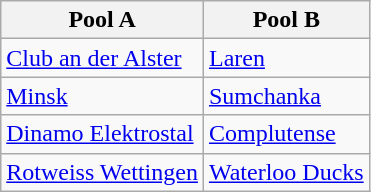<table class="wikitable">
<tr>
<th>Pool A</th>
<th>Pool B</th>
</tr>
<tr>
<td> <a href='#'>Club an der Alster</a></td>
<td> <a href='#'>Laren</a></td>
</tr>
<tr>
<td> <a href='#'>Minsk</a></td>
<td> <a href='#'>Sumchanka</a></td>
</tr>
<tr>
<td> <a href='#'>Dinamo Elektrostal</a></td>
<td> <a href='#'>Complutense</a></td>
</tr>
<tr>
<td> <a href='#'>Rotweiss Wettingen</a></td>
<td> <a href='#'>Waterloo Ducks</a></td>
</tr>
</table>
